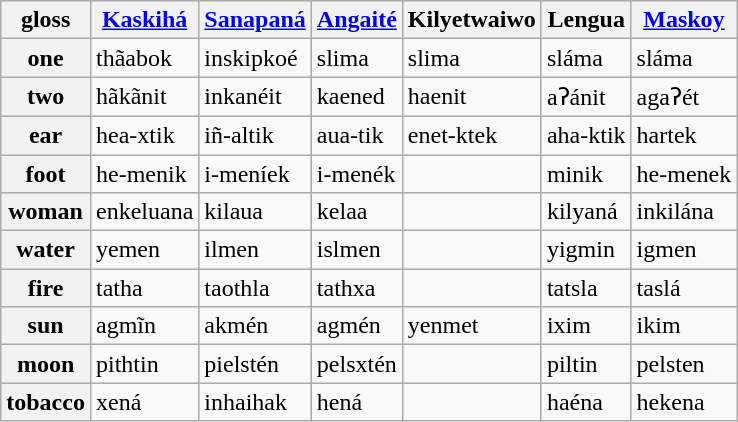<table class="wikitable sortable">
<tr>
<th>gloss</th>
<th><a href='#'>Kaskihá</a></th>
<th><a href='#'>Sanapaná</a></th>
<th><a href='#'>Angaité</a></th>
<th>Kilyetwaiwo</th>
<th>Lengua</th>
<th><a href='#'>Maskoy</a></th>
</tr>
<tr>
<th>one</th>
<td>thãabok</td>
<td>inskipkoé</td>
<td>slima</td>
<td>slima</td>
<td>sláma</td>
<td>sláma</td>
</tr>
<tr>
<th>two</th>
<td>hãkãnit</td>
<td>inkanéit</td>
<td>kaened</td>
<td>haenit</td>
<td>aʔánit</td>
<td>agaʔét</td>
</tr>
<tr>
<th>ear</th>
<td>hea-xtik</td>
<td>iñ-altik</td>
<td>aua-tik</td>
<td>enet-ktek</td>
<td>aha-ktik</td>
<td>hartek</td>
</tr>
<tr>
<th>foot</th>
<td>he-menik</td>
<td>i-meníek</td>
<td>i-menék</td>
<td></td>
<td>minik</td>
<td>he-menek</td>
</tr>
<tr>
<th>woman</th>
<td>enkeluana</td>
<td>kilaua</td>
<td>kelaa</td>
<td></td>
<td>kilyaná</td>
<td>inkilána</td>
</tr>
<tr>
<th>water</th>
<td>yemen</td>
<td>ilmen</td>
<td>islmen</td>
<td></td>
<td>yigmin</td>
<td>igmen</td>
</tr>
<tr>
<th>fire</th>
<td>tatha</td>
<td>taothla</td>
<td>tathxa</td>
<td></td>
<td>tatsla</td>
<td>taslá</td>
</tr>
<tr>
<th>sun</th>
<td>agmĩn</td>
<td>akmén</td>
<td>agmén</td>
<td>yenmet</td>
<td>ixim</td>
<td>ikim</td>
</tr>
<tr>
<th>moon</th>
<td>pithtin</td>
<td>pielstén</td>
<td>pelsxtén</td>
<td></td>
<td>piltin</td>
<td>pelsten</td>
</tr>
<tr>
<th>tobacco</th>
<td>xená</td>
<td>inhaihak</td>
<td>hená</td>
<td></td>
<td>haéna</td>
<td>hekena</td>
</tr>
</table>
